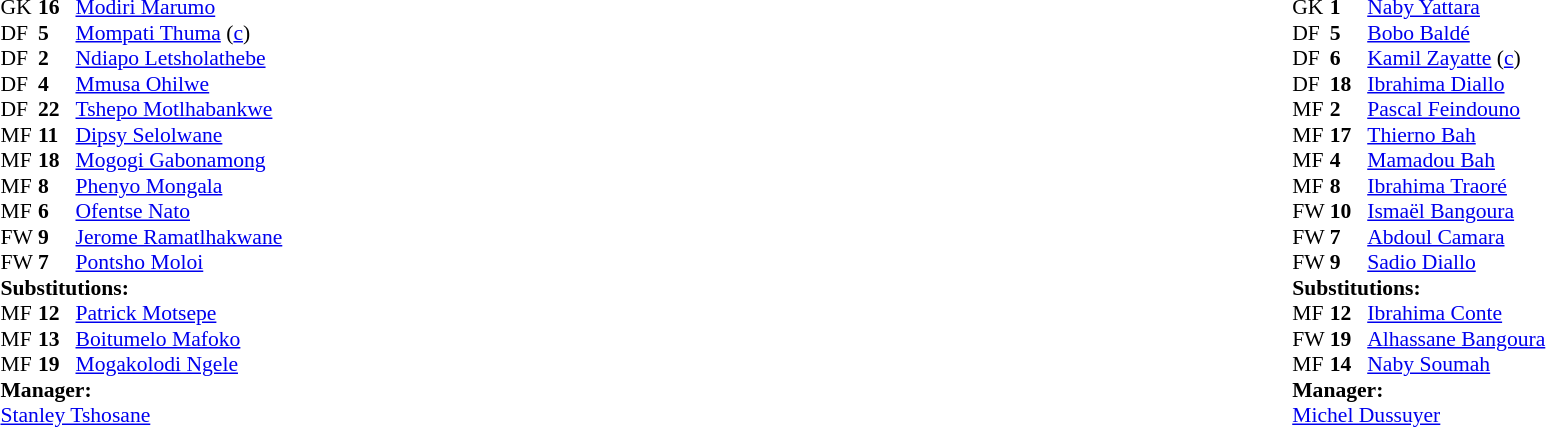<table width="100%">
<tr>
<td valign="top" width="50%"><br><table style="font-size: 90%" cellspacing="0" cellpadding="0">
<tr>
<th width="25"></th>
<th width="25"></th>
</tr>
<tr>
<td>GK</td>
<td><strong>16</strong></td>
<td><a href='#'>Modiri Marumo</a></td>
</tr>
<tr>
<td>DF</td>
<td><strong>5</strong></td>
<td><a href='#'>Mompati Thuma</a> (<a href='#'>c</a>)</td>
</tr>
<tr>
<td>DF</td>
<td><strong>2</strong></td>
<td><a href='#'>Ndiapo Letsholathebe</a></td>
</tr>
<tr>
<td>DF</td>
<td><strong>4</strong></td>
<td><a href='#'>Mmusa Ohilwe</a></td>
<td></td>
</tr>
<tr>
<td>DF</td>
<td><strong>22</strong></td>
<td><a href='#'>Tshepo Motlhabankwe</a></td>
<td></td>
</tr>
<tr>
<td>MF</td>
<td><strong>11</strong></td>
<td><a href='#'>Dipsy Selolwane</a></td>
</tr>
<tr>
<td>MF</td>
<td><strong>18</strong></td>
<td><a href='#'>Mogogi Gabonamong</a></td>
</tr>
<tr>
<td>MF</td>
<td><strong>8</strong></td>
<td><a href='#'>Phenyo Mongala</a></td>
<td></td>
<td></td>
</tr>
<tr>
<td>MF</td>
<td><strong>6</strong></td>
<td><a href='#'>Ofentse Nato</a></td>
<td></td>
<td></td>
</tr>
<tr>
<td>FW</td>
<td><strong>9</strong></td>
<td><a href='#'>Jerome Ramatlhakwane</a></td>
</tr>
<tr>
<td>FW</td>
<td><strong>7</strong></td>
<td><a href='#'>Pontsho Moloi</a></td>
<td></td>
<td></td>
</tr>
<tr>
<td colspan=3><strong>Substitutions:</strong></td>
</tr>
<tr>
<td>MF</td>
<td><strong>12</strong></td>
<td><a href='#'>Patrick Motsepe</a></td>
<td></td>
<td></td>
</tr>
<tr>
<td>MF</td>
<td><strong>13</strong></td>
<td><a href='#'>Boitumelo Mafoko</a></td>
<td></td>
<td></td>
</tr>
<tr>
<td>MF</td>
<td><strong>19</strong></td>
<td><a href='#'>Mogakolodi Ngele</a></td>
<td></td>
<td></td>
</tr>
<tr>
<td colspan=3><strong>Manager:</strong></td>
</tr>
<tr>
<td colspan=3><a href='#'>Stanley Tshosane</a></td>
</tr>
</table>
</td>
<td valign="top"></td>
<td valign="top" width="50%"><br><table style="font-size: 90%" cellspacing="0" cellpadding="0" align="center">
<tr>
<th width=25></th>
<th width=25></th>
</tr>
<tr>
<td>GK</td>
<td><strong>1</strong></td>
<td><a href='#'>Naby Yattara</a></td>
<td></td>
</tr>
<tr>
<td>DF</td>
<td><strong>5</strong></td>
<td><a href='#'>Bobo Baldé</a></td>
</tr>
<tr>
<td>DF</td>
<td><strong>6</strong></td>
<td><a href='#'>Kamil Zayatte</a> (<a href='#'>c</a>)</td>
<td></td>
</tr>
<tr>
<td>DF</td>
<td><strong>18</strong></td>
<td><a href='#'>Ibrahima Diallo</a></td>
</tr>
<tr>
<td>MF</td>
<td><strong>2</strong></td>
<td><a href='#'>Pascal Feindouno</a></td>
<td></td>
<td></td>
</tr>
<tr>
<td>MF</td>
<td><strong>17</strong></td>
<td><a href='#'>Thierno Bah</a></td>
</tr>
<tr>
<td>MF</td>
<td><strong>4</strong></td>
<td><a href='#'>Mamadou Bah</a></td>
</tr>
<tr>
<td>MF</td>
<td><strong>8</strong></td>
<td><a href='#'>Ibrahima Traoré</a></td>
<td></td>
<td></td>
</tr>
<tr>
<td>FW</td>
<td><strong>10</strong></td>
<td><a href='#'>Ismaël Bangoura</a></td>
</tr>
<tr>
<td>FW</td>
<td><strong>7</strong></td>
<td><a href='#'>Abdoul Camara</a></td>
</tr>
<tr>
<td>FW</td>
<td><strong>9</strong></td>
<td><a href='#'>Sadio Diallo</a></td>
<td></td>
<td></td>
</tr>
<tr>
<td colspan=3><strong>Substitutions:</strong></td>
</tr>
<tr>
<td>MF</td>
<td><strong>12</strong></td>
<td><a href='#'>Ibrahima Conte</a></td>
<td></td>
<td></td>
</tr>
<tr>
<td>FW</td>
<td><strong>19</strong></td>
<td><a href='#'>Alhassane Bangoura</a></td>
<td></td>
<td></td>
</tr>
<tr>
<td>MF</td>
<td><strong>14</strong></td>
<td><a href='#'>Naby Soumah</a></td>
<td></td>
<td></td>
</tr>
<tr>
<td colspan=3><strong>Manager:</strong></td>
</tr>
<tr>
<td colspan=3> <a href='#'>Michel Dussuyer</a></td>
</tr>
</table>
</td>
</tr>
</table>
